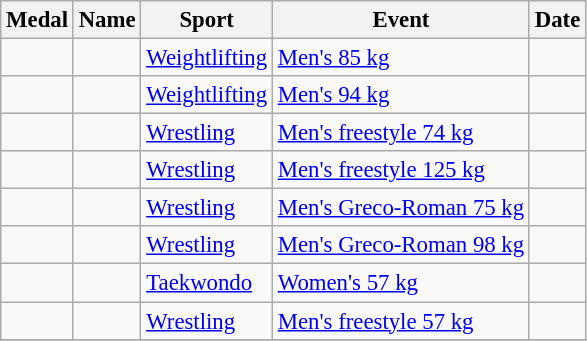<table class="wikitable sortable" style="font-size: 95%;">
<tr>
<th>Medal</th>
<th>Name</th>
<th>Sport</th>
<th>Event</th>
<th>Date</th>
</tr>
<tr>
<td></td>
<td></td>
<td><a href='#'>Weightlifting</a></td>
<td><a href='#'>Men's 85 kg</a></td>
<td></td>
</tr>
<tr>
<td></td>
<td></td>
<td><a href='#'>Weightlifting</a></td>
<td><a href='#'>Men's 94 kg</a></td>
<td></td>
</tr>
<tr>
<td></td>
<td></td>
<td><a href='#'>Wrestling</a></td>
<td><a href='#'>Men's freestyle 74 kg</a></td>
<td></td>
</tr>
<tr>
<td></td>
<td></td>
<td><a href='#'>Wrestling</a></td>
<td><a href='#'>Men's freestyle 125 kg</a></td>
<td></td>
</tr>
<tr>
<td></td>
<td></td>
<td><a href='#'>Wrestling</a></td>
<td><a href='#'>Men's Greco-Roman 75 kg</a></td>
<td></td>
</tr>
<tr>
<td></td>
<td></td>
<td><a href='#'>Wrestling</a></td>
<td><a href='#'>Men's Greco-Roman 98 kg</a></td>
<td></td>
</tr>
<tr>
<td></td>
<td></td>
<td><a href='#'>Taekwondo</a></td>
<td><a href='#'>Women's 57 kg</a></td>
<td></td>
</tr>
<tr>
<td></td>
<td></td>
<td><a href='#'>Wrestling</a></td>
<td><a href='#'>Men's freestyle 57 kg</a></td>
<td></td>
</tr>
<tr>
</tr>
</table>
